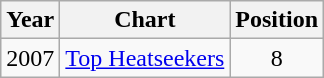<table class="wikitable">
<tr>
<th>Year</th>
<th>Chart</th>
<th>Position</th>
</tr>
<tr>
<td>2007</td>
<td><a href='#'>Top Heatseekers</a></td>
<td align="center">8</td>
</tr>
</table>
